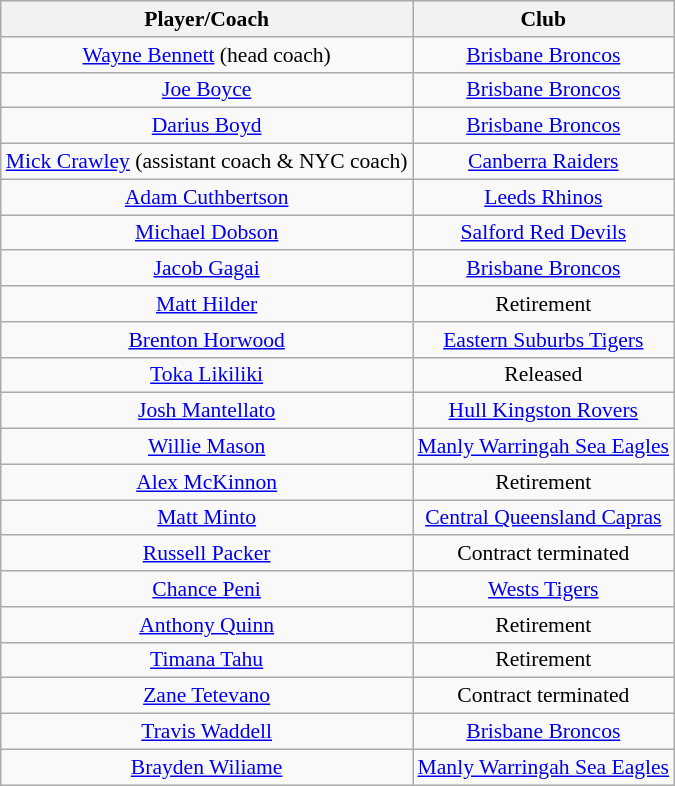<table class="wikitable sortable" style="text-align: center; font-size:90%">
<tr style="background:#efefef;">
<th>Player/Coach</th>
<th>Club</th>
</tr>
<tr>
<td><a href='#'>Wayne Bennett</a> (head coach)</td>
<td><a href='#'>Brisbane Broncos</a></td>
</tr>
<tr>
<td><a href='#'>Joe Boyce</a></td>
<td><a href='#'>Brisbane Broncos</a></td>
</tr>
<tr>
<td><a href='#'>Darius Boyd</a></td>
<td><a href='#'>Brisbane Broncos</a></td>
</tr>
<tr>
<td><a href='#'>Mick Crawley</a> (assistant coach & NYC coach)</td>
<td><a href='#'>Canberra Raiders</a></td>
</tr>
<tr>
<td><a href='#'>Adam Cuthbertson</a></td>
<td><a href='#'>Leeds Rhinos</a></td>
</tr>
<tr>
<td><a href='#'>Michael Dobson</a></td>
<td><a href='#'>Salford Red Devils</a></td>
</tr>
<tr>
<td><a href='#'>Jacob Gagai</a></td>
<td><a href='#'>Brisbane Broncos</a></td>
</tr>
<tr>
<td><a href='#'>Matt Hilder</a></td>
<td>Retirement</td>
</tr>
<tr>
<td><a href='#'>Brenton Horwood</a></td>
<td><a href='#'>Eastern Suburbs Tigers</a></td>
</tr>
<tr>
<td><a href='#'>Toka Likiliki</a></td>
<td>Released</td>
</tr>
<tr>
<td><a href='#'>Josh Mantellato</a></td>
<td><a href='#'>Hull Kingston Rovers</a></td>
</tr>
<tr>
<td><a href='#'>Willie Mason</a></td>
<td><a href='#'>Manly Warringah Sea Eagles</a></td>
</tr>
<tr>
<td><a href='#'>Alex McKinnon</a></td>
<td>Retirement</td>
</tr>
<tr>
<td><a href='#'>Matt Minto</a></td>
<td><a href='#'>Central Queensland Capras</a></td>
</tr>
<tr>
<td><a href='#'>Russell Packer</a></td>
<td>Contract terminated</td>
</tr>
<tr>
<td><a href='#'>Chance Peni</a></td>
<td><a href='#'>Wests Tigers</a></td>
</tr>
<tr>
<td><a href='#'>Anthony Quinn</a></td>
<td>Retirement</td>
</tr>
<tr>
<td><a href='#'>Timana Tahu</a></td>
<td>Retirement</td>
</tr>
<tr>
<td><a href='#'>Zane Tetevano</a></td>
<td>Contract terminated</td>
</tr>
<tr>
<td><a href='#'>Travis Waddell</a></td>
<td><a href='#'>Brisbane Broncos</a></td>
</tr>
<tr>
<td><a href='#'>Brayden Wiliame</a></td>
<td><a href='#'>Manly Warringah Sea Eagles</a></td>
</tr>
</table>
